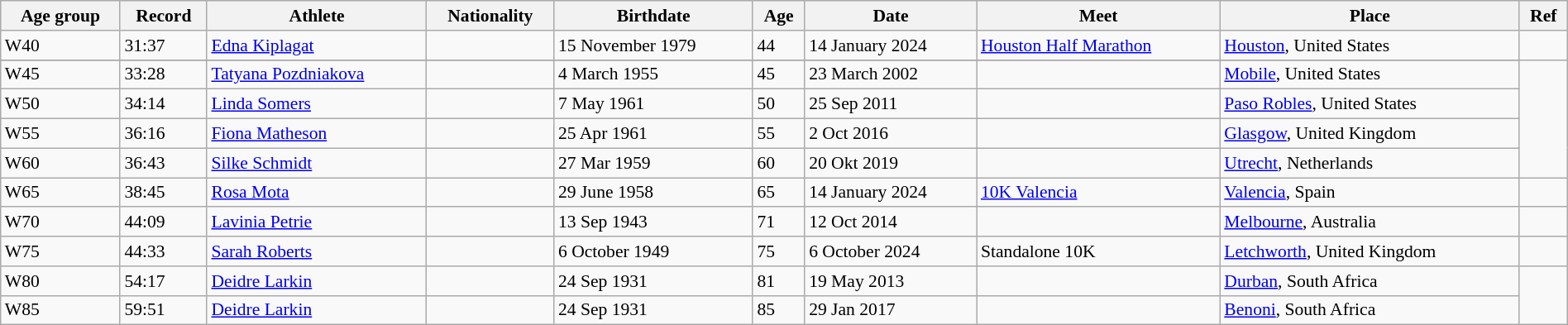<table class="wikitable" style="font-size:90%; width: 100%;">
<tr>
<th>Age group</th>
<th>Record</th>
<th>Athlete</th>
<th>Nationality</th>
<th>Birthdate</th>
<th>Age</th>
<th>Date</th>
<th>Meet</th>
<th>Place</th>
<th>Ref</th>
</tr>
<tr>
<td>W40</td>
<td>31:37</td>
<td><a href='#'>Edna Kiplagat</a></td>
<td></td>
<td>15 November 1979</td>
<td>44</td>
<td>14 January 2024</td>
<td><a href='#'>Houston Half Marathon</a></td>
<td><a href='#'>Houston</a>, United States</td>
<td></td>
</tr>
<tr>
</tr>
<tr>
<td>W45</td>
<td>33:28</td>
<td><a href='#'>Tatyana Pozdniakova</a></td>
<td></td>
<td>4 March 1955</td>
<td>45</td>
<td>23 March 2002</td>
<td></td>
<td><a href='#'>Mobile</a>, United States</td>
</tr>
<tr>
<td>W50</td>
<td>34:14</td>
<td><a href='#'>Linda Somers</a></td>
<td></td>
<td>7 May 1961</td>
<td>50</td>
<td>25 Sep 2011</td>
<td></td>
<td><a href='#'>Paso Robles</a>, United States</td>
</tr>
<tr>
<td>W55</td>
<td>36:16</td>
<td><a href='#'>Fiona Matheson</a></td>
<td></td>
<td>25 Apr 1961</td>
<td>55</td>
<td>2 Oct 2016</td>
<td></td>
<td><a href='#'>Glasgow</a>, United Kingdom</td>
</tr>
<tr>
<td>W60</td>
<td>36:43</td>
<td><a href='#'>Silke Schmidt</a></td>
<td></td>
<td>27 Mar 1959</td>
<td>60</td>
<td>20 Okt 2019</td>
<td></td>
<td><a href='#'>Utrecht</a>, Netherlands</td>
</tr>
<tr>
<td>W65</td>
<td>38:45</td>
<td><a href='#'>Rosa Mota</a></td>
<td></td>
<td>29 June 1958</td>
<td>65</td>
<td>14 January 2024</td>
<td><a href='#'>10K Valencia</a></td>
<td><a href='#'>Valencia</a>, Spain</td>
<td></td>
</tr>
<tr>
<td>W70</td>
<td>44:09</td>
<td><a href='#'>Lavinia Petrie</a></td>
<td></td>
<td>13 Sep 1943</td>
<td>71</td>
<td>12 Oct 2014</td>
<td></td>
<td><a href='#'>Melbourne</a>, Australia</td>
</tr>
<tr>
<td>W75</td>
<td>44:33</td>
<td><a href='#'>Sarah Roberts</a></td>
<td></td>
<td>6 October 1949</td>
<td>75</td>
<td>6 October 2024</td>
<td>Standalone 10K</td>
<td><a href='#'>Letchworth</a>, United Kingdom</td>
<td></td>
</tr>
<tr>
<td>W80</td>
<td>54:17</td>
<td><a href='#'>Deidre Larkin</a></td>
<td></td>
<td>24 Sep 1931</td>
<td>81</td>
<td>19 May 2013</td>
<td></td>
<td><a href='#'>Durban</a>, South Africa</td>
</tr>
<tr>
<td>W85</td>
<td>59:51</td>
<td><a href='#'>Deidre Larkin</a></td>
<td></td>
<td>24 Sep 1931</td>
<td>85</td>
<td>29 Jan 2017</td>
<td></td>
<td><a href='#'>Benoni</a>, South Africa</td>
</tr>
</table>
